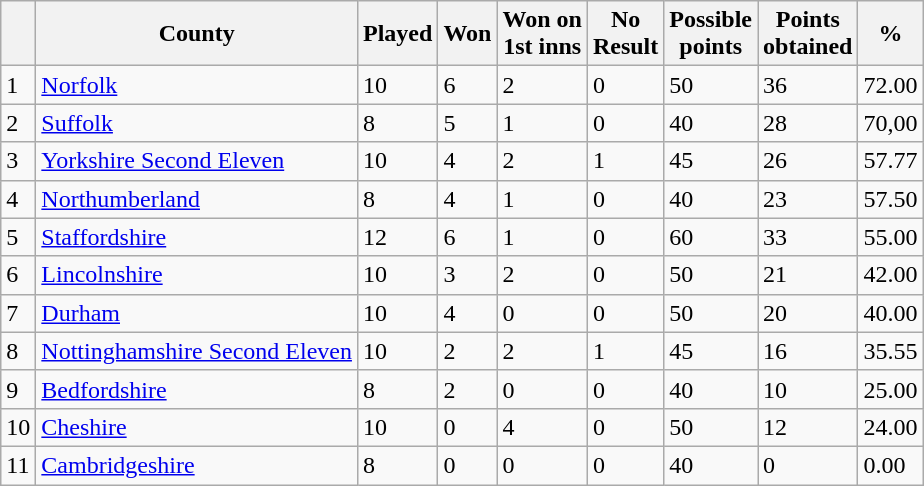<table class="wikitable sortable">
<tr>
<th></th>
<th>County</th>
<th>Played</th>
<th>Won</th>
<th>Won on<br>1st inns</th>
<th>No<br>Result</th>
<th>Possible<br>points</th>
<th>Points<br>obtained</th>
<th>%</th>
</tr>
<tr>
<td>1</td>
<td><a href='#'>Norfolk</a></td>
<td>10</td>
<td>6</td>
<td>2</td>
<td>0</td>
<td>50</td>
<td>36</td>
<td>72.00</td>
</tr>
<tr>
<td>2</td>
<td><a href='#'>Suffolk</a></td>
<td>8</td>
<td>5</td>
<td>1</td>
<td>0</td>
<td>40</td>
<td>28</td>
<td>70,00</td>
</tr>
<tr>
<td>3</td>
<td><a href='#'>Yorkshire Second Eleven</a></td>
<td>10</td>
<td>4</td>
<td>2</td>
<td>1</td>
<td>45</td>
<td>26</td>
<td>57.77</td>
</tr>
<tr>
<td>4</td>
<td><a href='#'>Northumberland</a></td>
<td>8</td>
<td>4</td>
<td>1</td>
<td>0</td>
<td>40</td>
<td>23</td>
<td>57.50</td>
</tr>
<tr>
<td>5</td>
<td><a href='#'>Staffordshire</a></td>
<td>12</td>
<td>6</td>
<td>1</td>
<td>0</td>
<td>60</td>
<td>33</td>
<td>55.00</td>
</tr>
<tr>
<td>6</td>
<td><a href='#'>Lincolnshire</a></td>
<td>10</td>
<td>3</td>
<td>2</td>
<td>0</td>
<td>50</td>
<td>21</td>
<td>42.00</td>
</tr>
<tr>
<td>7</td>
<td><a href='#'>Durham</a></td>
<td>10</td>
<td>4</td>
<td>0</td>
<td>0</td>
<td>50</td>
<td>20</td>
<td>40.00</td>
</tr>
<tr>
<td>8</td>
<td><a href='#'>Nottinghamshire Second Eleven</a></td>
<td>10</td>
<td>2</td>
<td>2</td>
<td>1</td>
<td>45</td>
<td>16</td>
<td>35.55</td>
</tr>
<tr>
<td>9</td>
<td><a href='#'>Bedfordshire</a></td>
<td>8</td>
<td>2</td>
<td>0</td>
<td>0</td>
<td>40</td>
<td>10</td>
<td>25.00</td>
</tr>
<tr>
<td>10</td>
<td><a href='#'>Cheshire</a></td>
<td>10</td>
<td>0</td>
<td>4</td>
<td>0</td>
<td>50</td>
<td>12</td>
<td>24.00</td>
</tr>
<tr>
<td>11</td>
<td><a href='#'>Cambridgeshire</a></td>
<td>8</td>
<td>0</td>
<td>0</td>
<td>0</td>
<td>40</td>
<td>0</td>
<td>0.00</td>
</tr>
</table>
